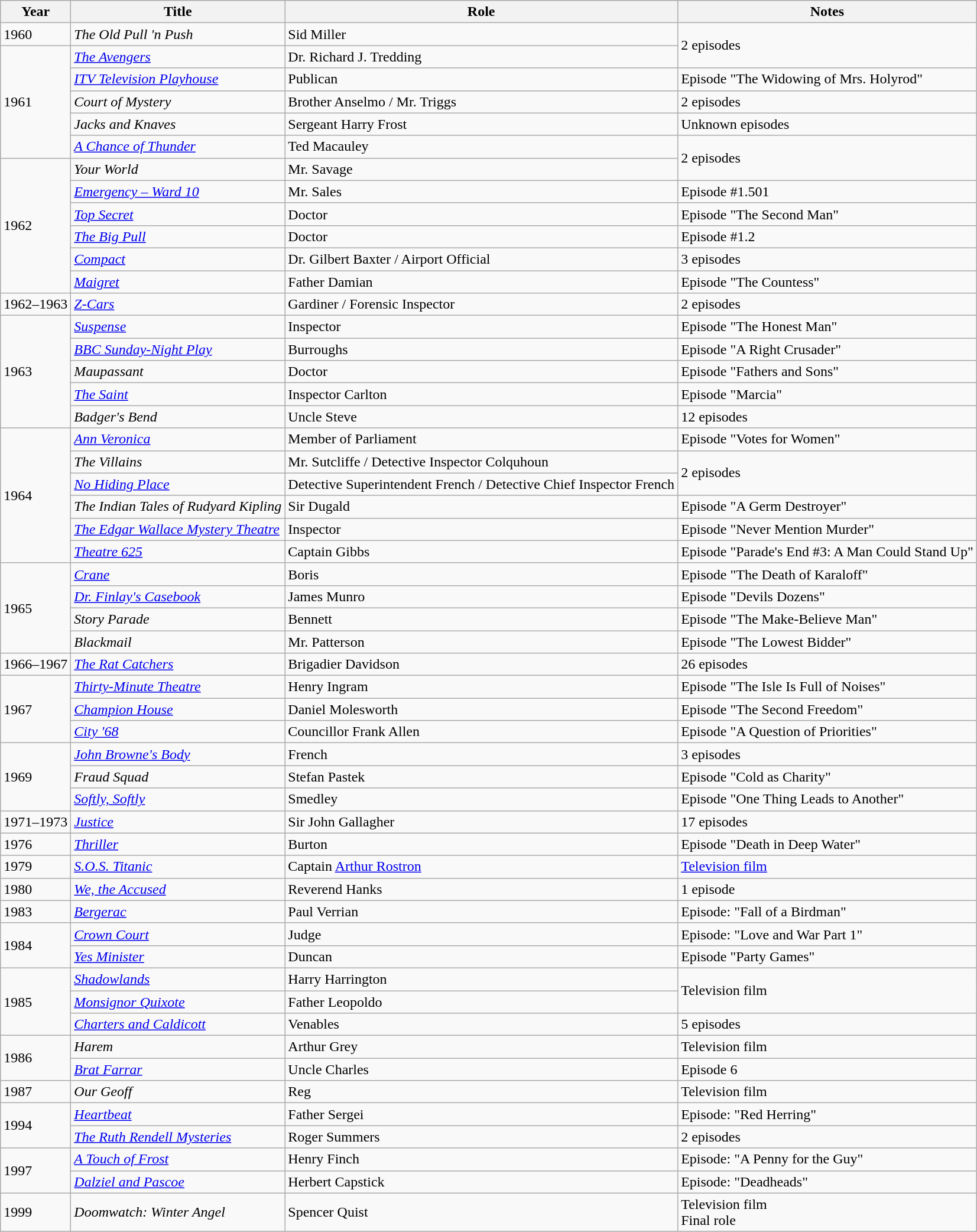<table class="wikitable">
<tr>
<th>Year</th>
<th>Title</th>
<th>Role</th>
<th>Notes</th>
</tr>
<tr>
<td>1960</td>
<td><em>The Old Pull 'n Push</em></td>
<td>Sid Miller</td>
<td rowspan="2">2 episodes</td>
</tr>
<tr>
<td rowspan="5">1961</td>
<td><em><a href='#'>The Avengers</a></em></td>
<td>Dr. Richard J. Tredding</td>
</tr>
<tr>
<td><em><a href='#'>ITV Television Playhouse</a></em></td>
<td>Publican</td>
<td>Episode "The Widowing of Mrs. Holyrod"</td>
</tr>
<tr>
<td><em>Court of Mystery</em></td>
<td>Brother Anselmo / Mr. Triggs</td>
<td>2 episodes</td>
</tr>
<tr>
<td><em>Jacks and Knaves</em></td>
<td>Sergeant Harry Frost</td>
<td>Unknown episodes</td>
</tr>
<tr>
<td><em><a href='#'>A Chance of Thunder</a></em></td>
<td>Ted Macauley</td>
<td rowspan="2">2 episodes</td>
</tr>
<tr>
<td rowspan="6">1962</td>
<td><em>Your World</em></td>
<td>Mr. Savage</td>
</tr>
<tr>
<td><em><a href='#'>Emergency – Ward 10</a></em></td>
<td>Mr. Sales</td>
<td>Episode #1.501</td>
</tr>
<tr>
<td><em><a href='#'>Top Secret</a></em></td>
<td>Doctor</td>
<td>Episode "The Second Man"</td>
</tr>
<tr>
<td><em><a href='#'>The Big Pull</a></em></td>
<td>Doctor</td>
<td>Episode #1.2</td>
</tr>
<tr>
<td><em><a href='#'>Compact</a></em></td>
<td>Dr. Gilbert Baxter / Airport Official</td>
<td>3 episodes</td>
</tr>
<tr>
<td><em><a href='#'>Maigret</a></em></td>
<td>Father Damian</td>
<td>Episode "The Countess"</td>
</tr>
<tr>
<td>1962–1963</td>
<td><em><a href='#'>Z-Cars</a></em></td>
<td>Gardiner / Forensic Inspector</td>
<td>2 episodes</td>
</tr>
<tr>
<td rowspan="5">1963</td>
<td><em><a href='#'>Suspense</a></em></td>
<td>Inspector</td>
<td>Episode "The Honest Man"</td>
</tr>
<tr>
<td><em><a href='#'>BBC Sunday-Night Play</a></em></td>
<td>Burroughs</td>
<td>Episode "A Right Crusader"</td>
</tr>
<tr>
<td><em>Maupassant</em></td>
<td>Doctor</td>
<td>Episode "Fathers and Sons"</td>
</tr>
<tr>
<td><em><a href='#'>The Saint</a></em></td>
<td>Inspector Carlton</td>
<td>Episode "Marcia"</td>
</tr>
<tr>
<td><em>Badger's Bend</em></td>
<td>Uncle Steve</td>
<td>12 episodes</td>
</tr>
<tr>
<td rowspan="6">1964</td>
<td><em><a href='#'>Ann Veronica</a></em></td>
<td>Member of Parliament</td>
<td>Episode "Votes for Women"</td>
</tr>
<tr>
<td><em>The Villains</em></td>
<td>Mr. Sutcliffe / Detective Inspector Colquhoun</td>
<td rowspan="2">2 episodes</td>
</tr>
<tr>
<td><em><a href='#'>No Hiding Place</a></em></td>
<td>Detective Superintendent French / Detective Chief Inspector French</td>
</tr>
<tr>
<td><em>The Indian Tales of Rudyard Kipling</em></td>
<td>Sir Dugald</td>
<td>Episode "A Germ Destroyer"</td>
</tr>
<tr>
<td><em><a href='#'>The Edgar Wallace Mystery Theatre</a></em></td>
<td>Inspector</td>
<td>Episode "Never Mention Murder"</td>
</tr>
<tr>
<td><em><a href='#'>Theatre 625</a></em></td>
<td>Captain Gibbs</td>
<td>Episode "Parade's End #3: A Man Could Stand Up"</td>
</tr>
<tr>
<td rowspan="4">1965</td>
<td><em><a href='#'>Crane</a></em></td>
<td>Boris</td>
<td>Episode "The Death of Karaloff"</td>
</tr>
<tr>
<td><em><a href='#'>Dr. Finlay's Casebook</a></em></td>
<td>James Munro</td>
<td>Episode "Devils Dozens"</td>
</tr>
<tr>
<td><em>Story Parade</em></td>
<td>Bennett</td>
<td>Episode "The Make-Believe Man"</td>
</tr>
<tr>
<td><em>Blackmail</em></td>
<td>Mr. Patterson</td>
<td>Episode "The Lowest Bidder"</td>
</tr>
<tr>
<td>1966–1967</td>
<td><em><a href='#'>The Rat Catchers</a></em></td>
<td>Brigadier Davidson</td>
<td>26 episodes</td>
</tr>
<tr>
<td rowspan="3">1967</td>
<td><em><a href='#'>Thirty-Minute Theatre</a></em></td>
<td>Henry Ingram</td>
<td>Episode "The Isle Is Full of Noises"</td>
</tr>
<tr>
<td><em><a href='#'>Champion House</a></em></td>
<td>Daniel Molesworth</td>
<td>Episode "The Second Freedom"</td>
</tr>
<tr>
<td><em><a href='#'>City '68</a></em></td>
<td>Councillor Frank Allen</td>
<td>Episode "A Question of Priorities"</td>
</tr>
<tr>
<td rowspan="3">1969</td>
<td><em><a href='#'>John Browne's Body</a></em></td>
<td>French</td>
<td>3 episodes</td>
</tr>
<tr>
<td><em>Fraud Squad</em></td>
<td>Stefan Pastek</td>
<td>Episode "Cold as Charity"</td>
</tr>
<tr>
<td><em><a href='#'>Softly, Softly</a></em></td>
<td>Smedley</td>
<td>Episode "One Thing Leads to Another"</td>
</tr>
<tr>
<td>1971–1973</td>
<td><em><a href='#'>Justice</a></em></td>
<td>Sir John Gallagher</td>
<td>17 episodes</td>
</tr>
<tr>
<td>1976</td>
<td><em><a href='#'>Thriller</a></em></td>
<td>Burton</td>
<td>Episode "Death in Deep Water"</td>
</tr>
<tr>
<td>1979</td>
<td><em><a href='#'>S.O.S. Titanic</a></em></td>
<td>Captain <a href='#'>Arthur Rostron</a></td>
<td><a href='#'>Television film</a></td>
</tr>
<tr>
<td>1980</td>
<td><em><a href='#'>We, the Accused</a></em></td>
<td>Reverend Hanks</td>
<td>1 episode</td>
</tr>
<tr>
<td>1983</td>
<td><a href='#'><em>Bergerac</em></a></td>
<td>Paul Verrian</td>
<td>Episode: "Fall of a Birdman"</td>
</tr>
<tr>
<td rowspan="2">1984</td>
<td><a href='#'><em>Crown Court</em></a></td>
<td>Judge</td>
<td>Episode: "Love and War Part 1"</td>
</tr>
<tr>
<td><em><a href='#'>Yes Minister</a></em></td>
<td>Duncan</td>
<td>Episode "Party Games"</td>
</tr>
<tr>
<td rowspan="3">1985</td>
<td><em><a href='#'>Shadowlands</a></em></td>
<td>Harry Harrington</td>
<td rowspan="2">Television film</td>
</tr>
<tr>
<td><em><a href='#'>Monsignor Quixote</a></em></td>
<td>Father Leopoldo</td>
</tr>
<tr>
<td><em><a href='#'>Charters and Caldicott</a></em></td>
<td>Venables</td>
<td>5 episodes</td>
</tr>
<tr>
<td rowspan="2">1986</td>
<td><em>Harem</em></td>
<td>Arthur Grey</td>
<td>Television film</td>
</tr>
<tr>
<td><em><a href='#'>Brat Farrar</a></em></td>
<td>Uncle Charles</td>
<td>Episode 6</td>
</tr>
<tr>
<td>1987</td>
<td><em>Our Geoff</em></td>
<td>Reg</td>
<td>Television film</td>
</tr>
<tr>
<td rowspan="2">1994</td>
<td><em><a href='#'>Heartbeat</a></em></td>
<td>Father Sergei</td>
<td>Episode: "Red Herring"</td>
</tr>
<tr>
<td><a href='#'><em>The Ruth Rendell Mysteries</em></a></td>
<td>Roger Summers</td>
<td>2 episodes</td>
</tr>
<tr>
<td rowspan="2">1997</td>
<td><em><a href='#'>A Touch of Frost</a></em></td>
<td>Henry Finch</td>
<td>Episode: "A Penny for the Guy"</td>
</tr>
<tr>
<td><a href='#'><em>Dalziel and Pascoe</em></a></td>
<td>Herbert Capstick</td>
<td>Episode: "Deadheads"</td>
</tr>
<tr>
<td>1999</td>
<td><em>Doomwatch: Winter Angel</em></td>
<td>Spencer Quist</td>
<td>Television film <br> Final role</td>
</tr>
</table>
